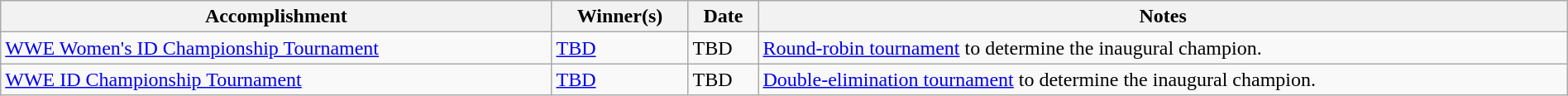<table class="wikitable" style="width:100%;">
<tr>
<th>Accomplishment</th>
<th>Winner(s)</th>
<th>Date</th>
<th>Notes</th>
</tr>
<tr>
<td><a href='#'>WWE Women's ID Championship Tournament</a></td>
<td><a href='#'>TBD</a></td>
<td>TBD</td>
<td><a href='#'>Round-robin tournament</a> to determine the inaugural champion.</td>
</tr>
<tr>
<td><a href='#'>WWE ID Championship Tournament</a></td>
<td><a href='#'>TBD</a></td>
<td>TBD</td>
<td><a href='#'>Double-elimination tournament</a> to determine the inaugural champion.</td>
</tr>
</table>
